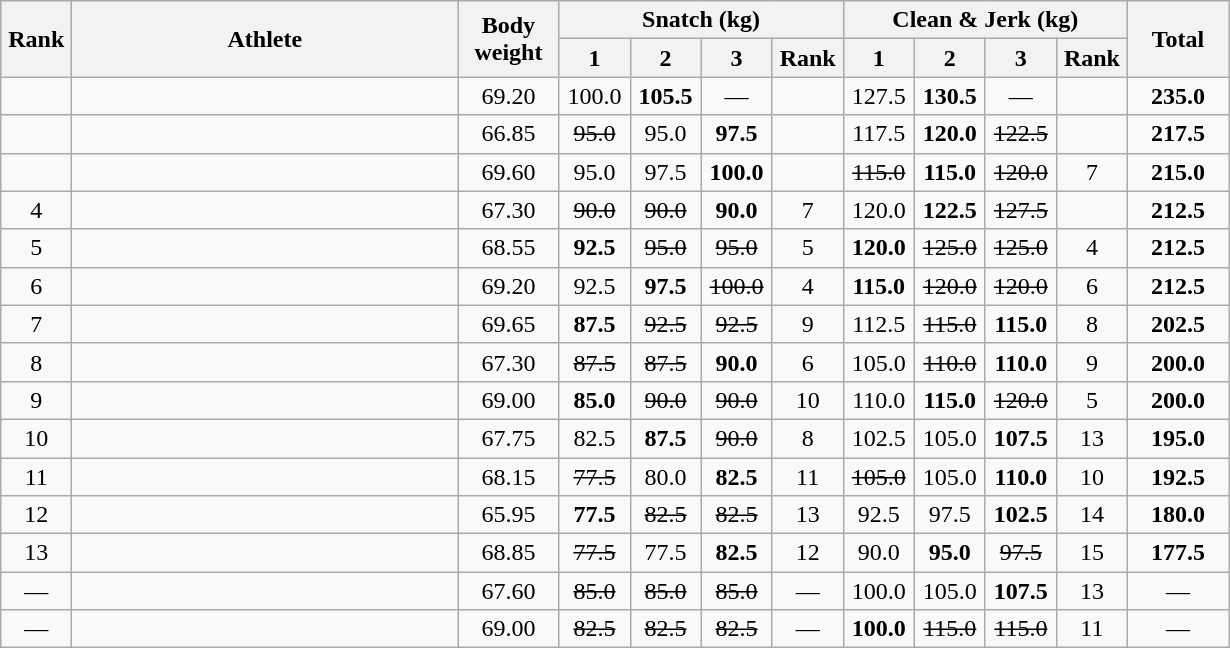<table class = "wikitable" style="text-align:center;">
<tr>
<th rowspan=2 width=40>Rank</th>
<th rowspan=2 width=250>Athlete</th>
<th rowspan=2 width=60>Body weight</th>
<th colspan=4>Snatch (kg)</th>
<th colspan=4>Clean & Jerk (kg)</th>
<th rowspan=2 width=60>Total</th>
</tr>
<tr>
<th width=40>1</th>
<th width=40>2</th>
<th width=40>3</th>
<th width=40>Rank</th>
<th width=40>1</th>
<th width=40>2</th>
<th width=40>3</th>
<th width=40>Rank</th>
</tr>
<tr>
<td></td>
<td align=left></td>
<td>69.20</td>
<td>100.0</td>
<td><strong>105.5</strong></td>
<td>—</td>
<td></td>
<td>127.5</td>
<td><strong>130.5</strong></td>
<td>—</td>
<td></td>
<td><strong>235.0</strong></td>
</tr>
<tr>
<td></td>
<td align=left></td>
<td>66.85</td>
<td><s>95.0 </s></td>
<td>95.0</td>
<td><strong>97.5</strong></td>
<td></td>
<td>117.5</td>
<td><strong>120.0</strong></td>
<td><s>122.5 </s></td>
<td></td>
<td><strong>217.5</strong></td>
</tr>
<tr>
<td></td>
<td align=left></td>
<td>69.60</td>
<td>95.0</td>
<td>97.5</td>
<td><strong>100.0</strong></td>
<td></td>
<td><s>115.0 </s></td>
<td><strong>115.0</strong></td>
<td><s>120.0 </s></td>
<td>7</td>
<td><strong>215.0</strong></td>
</tr>
<tr>
<td>4</td>
<td align=left></td>
<td>67.30</td>
<td><s>90.0 </s></td>
<td><s>90.0 </s></td>
<td><strong>90.0</strong></td>
<td>7</td>
<td>120.0</td>
<td><strong>122.5</strong></td>
<td><s>127.5 </s></td>
<td></td>
<td><strong>212.5</strong></td>
</tr>
<tr>
<td>5</td>
<td align=left></td>
<td>68.55</td>
<td><strong>92.5</strong></td>
<td><s>95.0 </s></td>
<td><s>95.0 </s></td>
<td>5</td>
<td><strong>120.0</strong></td>
<td><s>125.0 </s></td>
<td><s>125.0 </s></td>
<td>4</td>
<td><strong>212.5</strong></td>
</tr>
<tr>
<td>6</td>
<td align=left></td>
<td>69.20</td>
<td>92.5</td>
<td><strong>97.5</strong></td>
<td><s>100.0 </s></td>
<td>4</td>
<td><strong>115.0</strong></td>
<td><s>120.0 </s></td>
<td><s>120.0 </s></td>
<td>6</td>
<td><strong>212.5</strong></td>
</tr>
<tr>
<td>7</td>
<td align=left></td>
<td>69.65</td>
<td><strong>87.5</strong></td>
<td><s>92.5 </s></td>
<td><s>92.5 </s></td>
<td>9</td>
<td>112.5</td>
<td><s>115.0 </s></td>
<td><strong>115.0</strong></td>
<td>8</td>
<td><strong>202.5</strong></td>
</tr>
<tr>
<td>8</td>
<td align=left></td>
<td>67.30</td>
<td><s>87.5 </s></td>
<td><s>87.5 </s></td>
<td><strong>90.0</strong></td>
<td>6</td>
<td>105.0</td>
<td><s>110.0 </s></td>
<td><strong>110.0</strong></td>
<td>9</td>
<td><strong>200.0</strong></td>
</tr>
<tr>
<td>9</td>
<td align=left></td>
<td>69.00</td>
<td><strong>85.0</strong></td>
<td><s>90.0 </s></td>
<td><s>90.0 </s></td>
<td>10</td>
<td>110.0</td>
<td><strong>115.0</strong></td>
<td><s>120.0 </s></td>
<td>5</td>
<td><strong>200.0</strong></td>
</tr>
<tr>
<td>10</td>
<td align=left></td>
<td>67.75</td>
<td>82.5</td>
<td><strong>87.5</strong></td>
<td><s>90.0 </s></td>
<td>8</td>
<td>102.5</td>
<td>105.0</td>
<td><strong>107.5</strong></td>
<td>13</td>
<td><strong>195.0</strong></td>
</tr>
<tr>
<td>11</td>
<td align=left></td>
<td>68.15</td>
<td><s>77.5 </s></td>
<td>80.0</td>
<td><strong>82.5</strong></td>
<td>11</td>
<td><s>105.0 </s></td>
<td>105.0</td>
<td><strong>110.0</strong></td>
<td>10</td>
<td><strong>192.5</strong></td>
</tr>
<tr>
<td>12</td>
<td align=left></td>
<td>65.95</td>
<td><strong>77.5</strong></td>
<td><s>82.5 </s></td>
<td><s>82.5 </s></td>
<td>13</td>
<td>92.5</td>
<td>97.5</td>
<td><strong>102.5</strong></td>
<td>14</td>
<td><strong>180.0</strong></td>
</tr>
<tr>
<td>13</td>
<td align=left></td>
<td>68.85</td>
<td><s>77.5 </s></td>
<td>77.5</td>
<td><strong>82.5</strong></td>
<td>12</td>
<td>90.0</td>
<td><strong>95.0</strong></td>
<td><s>97.5 </s></td>
<td>15</td>
<td><strong>177.5</strong></td>
</tr>
<tr>
<td>—</td>
<td align=left></td>
<td>67.60</td>
<td><s>85.0 </s></td>
<td><s>85.0 </s></td>
<td><s>85.0 </s></td>
<td>—</td>
<td>100.0</td>
<td>105.0</td>
<td><strong>107.5</strong></td>
<td>13</td>
<td>—</td>
</tr>
<tr>
<td>—</td>
<td align=left></td>
<td>69.00</td>
<td><s>82.5 </s></td>
<td><s>82.5 </s></td>
<td><s>82.5 </s></td>
<td>—</td>
<td><strong>100.0</strong></td>
<td><s>115.0 </s></td>
<td><s>115.0 </s></td>
<td>11</td>
<td>—</td>
</tr>
</table>
